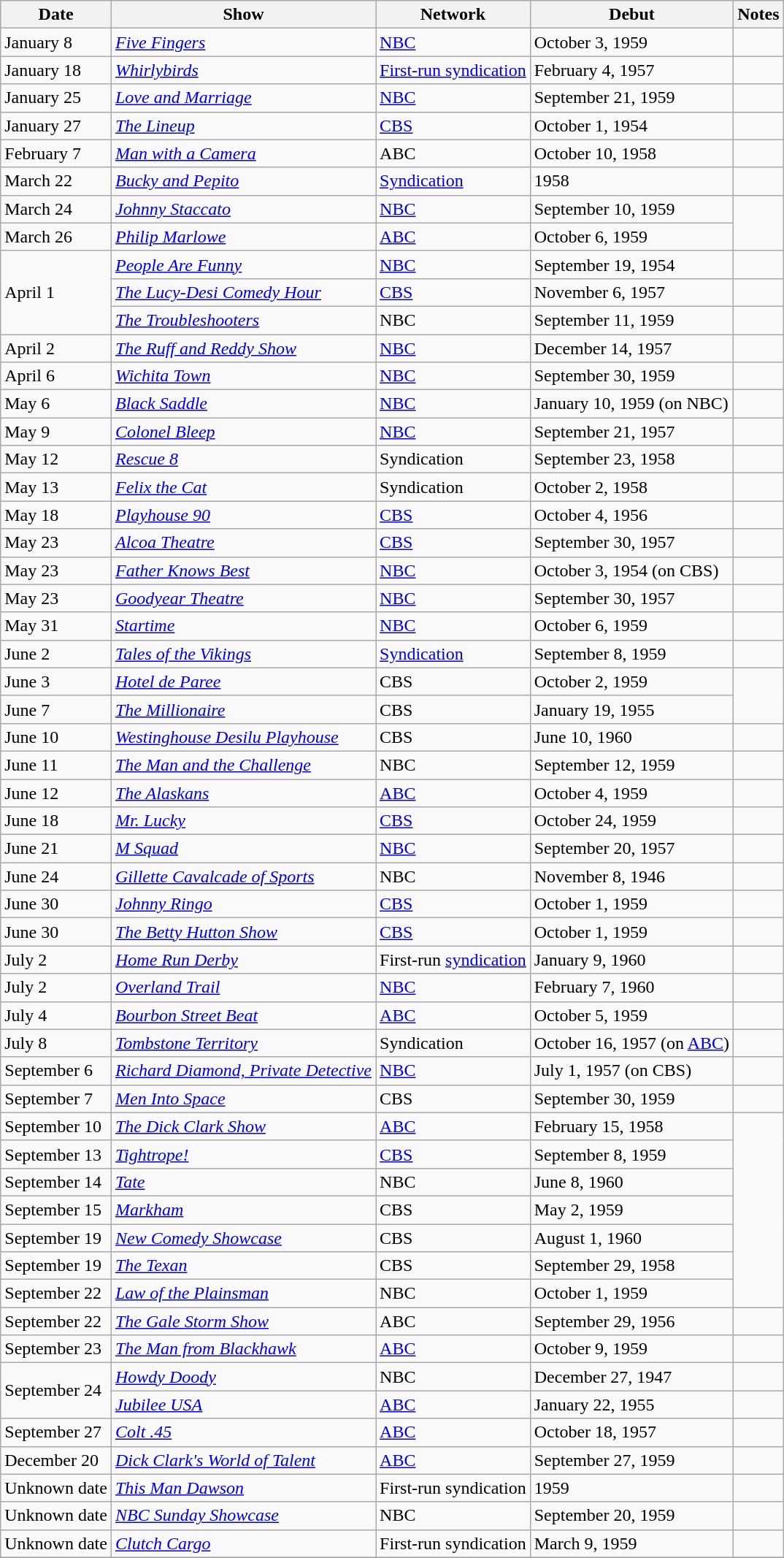<table class="wikitable">
<tr>
<th>Date</th>
<th>Show</th>
<th>Network</th>
<th>Debut</th>
<th>Notes</th>
</tr>
<tr>
<td>January 8</td>
<td><em><a href='#'>Five Fingers</a></em></td>
<td><a href='#'>NBC</a></td>
<td>October 3, 1959</td>
<td></td>
</tr>
<tr>
<td>January 18</td>
<td><em><a href='#'>Whirlybirds</a></em></td>
<td><a href='#'>First-run syndication</a></td>
<td>February 4, 1957</td>
<td></td>
</tr>
<tr>
<td>January 25</td>
<td><em><a href='#'>Love and Marriage</a></em></td>
<td><a href='#'>NBC</a></td>
<td>September 21, 1959</td>
<td></td>
</tr>
<tr>
<td>January 27</td>
<td><em><a href='#'>The Lineup</a></em></td>
<td><a href='#'>CBS</a></td>
<td>October 1, 1954</td>
<td></td>
</tr>
<tr>
<td>February 7</td>
<td><em><a href='#'>Man with a Camera</a></em></td>
<td>ABC</td>
<td>October 10, 1958</td>
<td></td>
</tr>
<tr>
<td>March 22</td>
<td><em><a href='#'>Bucky and Pepito</a></em></td>
<td><a href='#'>Syndication</a></td>
<td>1958</td>
<td></td>
</tr>
<tr>
<td>March 24</td>
<td><em><a href='#'>Johnny Staccato</a></em></td>
<td><a href='#'>NBC</a></td>
<td>September 10, 1959</td>
</tr>
<tr>
<td>March 26</td>
<td><em><a href='#'>Philip Marlowe</a></em></td>
<td><a href='#'>ABC</a></td>
<td>October 6, 1959</td>
</tr>
<tr>
<td rowspan=3>April 1</td>
<td><em><a href='#'>People Are Funny</a></em></td>
<td><a href='#'>NBC</a></td>
<td>September 19, 1954</td>
<td></td>
</tr>
<tr>
<td><em><a href='#'>The Lucy-Desi Comedy Hour</a></em></td>
<td><a href='#'>CBS</a></td>
<td>November 6, 1957</td>
<td></td>
</tr>
<tr>
<td><em><a href='#'>The Troubleshooters</a></em></td>
<td>NBC</td>
<td>September 11, 1959</td>
<td></td>
</tr>
<tr>
<td>April 2</td>
<td><em><a href='#'>The Ruff and Reddy Show</a></em></td>
<td><a href='#'>NBC</a></td>
<td>December 14, 1957</td>
<td></td>
</tr>
<tr>
<td>April 6</td>
<td><em><a href='#'>Wichita Town</a></em></td>
<td><a href='#'>NBC</a></td>
<td>September 30, 1959</td>
<td></td>
</tr>
<tr>
<td>May 6</td>
<td><em><a href='#'>Black Saddle</a></em></td>
<td><a href='#'>NBC</a></td>
<td>January 10, 1959 (on NBC)</td>
<td></td>
</tr>
<tr>
<td>May 9</td>
<td><em><a href='#'>Colonel Bleep</a></em></td>
<td><a href='#'>NBC</a></td>
<td>September 21, 1957</td>
<td></td>
</tr>
<tr>
<td>May 12</td>
<td><em><a href='#'>Rescue 8</a></em></td>
<td>Syndication</td>
<td>September 23, 1958</td>
<td></td>
</tr>
<tr>
<td>May 13</td>
<td><em><a href='#'>Felix the Cat</a></em></td>
<td>Syndication</td>
<td>October 2, 1958</td>
<td></td>
</tr>
<tr>
<td>May 18</td>
<td><em><a href='#'>Playhouse 90</a></em></td>
<td><a href='#'>CBS</a></td>
<td>October 4, 1956</td>
<td></td>
</tr>
<tr>
<td>May 23</td>
<td><em><a href='#'>Alcoa Theatre</a></em></td>
<td><a href='#'>CBS</a></td>
<td>September 30, 1957</td>
<td></td>
</tr>
<tr>
<td>May 23</td>
<td><em><a href='#'>Father Knows Best</a></em></td>
<td><a href='#'>NBC</a></td>
<td>October 3, 1954 (on CBS)</td>
<td></td>
</tr>
<tr>
<td>May 23</td>
<td><em><a href='#'>Goodyear Theatre</a></em></td>
<td><a href='#'>NBC</a></td>
<td>September 30, 1957</td>
<td></td>
</tr>
<tr>
<td>May 31</td>
<td><em><a href='#'>Startime</a></em></td>
<td><a href='#'>NBC</a></td>
<td>October 6, 1959</td>
<td></td>
</tr>
<tr>
<td>June 2</td>
<td><em><a href='#'>Tales of the Vikings</a></em></td>
<td><a href='#'>Syndication</a></td>
<td>September 8, 1959</td>
<td></td>
</tr>
<tr>
<td>June 3</td>
<td><em><a href='#'>Hotel de Paree</a></em></td>
<td>CBS</td>
<td>October 2, 1959</td>
</tr>
<tr>
<td>June 7</td>
<td><em><a href='#'>The Millionaire</a></em></td>
<td>CBS</td>
<td>January 19, 1955</td>
</tr>
<tr>
<td>June 10</td>
<td><em><a href='#'>Westinghouse Desilu Playhouse</a></em></td>
<td>CBS</td>
<td>June 10, 1960</td>
<td></td>
</tr>
<tr>
<td>June 11</td>
<td><em><a href='#'>The Man and the Challenge</a></em></td>
<td>NBC</td>
<td>September 12, 1959</td>
<td></td>
</tr>
<tr>
<td>June 12</td>
<td><em><a href='#'>The Alaskans</a></em></td>
<td><a href='#'>ABC</a></td>
<td>October 4, 1959</td>
<td></td>
</tr>
<tr>
<td>June 18</td>
<td><em><a href='#'>Mr. Lucky</a></em></td>
<td><a href='#'>CBS</a></td>
<td>October 24, 1959</td>
<td></td>
</tr>
<tr>
<td>June 21</td>
<td><em><a href='#'>M Squad</a></em></td>
<td><a href='#'>NBC</a></td>
<td>September 20, 1957</td>
<td></td>
</tr>
<tr>
<td>June 24</td>
<td><em><a href='#'>Gillette Cavalcade of Sports</a></em></td>
<td>NBC</td>
<td>November 8, 1946</td>
<td></td>
</tr>
<tr>
<td>June 30</td>
<td><em><a href='#'>Johnny Ringo</a></em></td>
<td><a href='#'>CBS</a></td>
<td>October 1, 1959</td>
<td></td>
</tr>
<tr>
<td>June 30</td>
<td><em><a href='#'>The Betty Hutton Show</a></em></td>
<td><a href='#'>CBS</a></td>
<td>October 1, 1959</td>
<td></td>
</tr>
<tr>
<td>July 2</td>
<td><em><a href='#'>Home Run Derby</a></em></td>
<td>First-run <a href='#'>syndication</a></td>
<td>January 9, 1960</td>
<td></td>
</tr>
<tr>
<td>July 2</td>
<td><em><a href='#'>Overland Trail</a></em></td>
<td><a href='#'>NBC</a></td>
<td>February 7, 1960</td>
<td></td>
</tr>
<tr>
<td>July 4</td>
<td><em><a href='#'>Bourbon Street Beat</a></em></td>
<td><a href='#'>ABC</a></td>
<td>October 5, 1959</td>
<td></td>
</tr>
<tr>
<td>July 8</td>
<td><em><a href='#'>Tombstone Territory</a></em></td>
<td>Syndication</td>
<td>October 16, 1957 (on <a href='#'>ABC</a>)</td>
<td></td>
</tr>
<tr>
<td>September 6</td>
<td><em><a href='#'>Richard Diamond, Private Detective</a></em></td>
<td><a href='#'>NBC</a></td>
<td>July 1, 1957 (on CBS)</td>
<td></td>
</tr>
<tr>
<td>September 7</td>
<td><em><a href='#'>Men Into Space</a></em></td>
<td>CBS</td>
<td>September 30, 1959</td>
<td></td>
</tr>
<tr>
<td>September 10</td>
<td><em><a href='#'>The Dick Clark Show</a></em></td>
<td><a href='#'>ABC</a></td>
<td>February 15, 1958</td>
</tr>
<tr>
<td>September 13</td>
<td><em><a href='#'>Tightrope!</a></em></td>
<td><a href='#'>CBS</a></td>
<td>September 8, 1959</td>
</tr>
<tr>
<td>September 14</td>
<td><em><a href='#'>Tate</a></em></td>
<td>NBC</td>
<td>June 8, 1960</td>
</tr>
<tr>
<td>September 15</td>
<td><em><a href='#'>Markham</a></em></td>
<td>CBS</td>
<td>May 2, 1959</td>
</tr>
<tr>
<td>September 19</td>
<td><em><a href='#'>New Comedy Showcase</a></em></td>
<td>CBS</td>
<td>August 1, 1960</td>
</tr>
<tr>
<td>September 19</td>
<td><em><a href='#'>The Texan</a></em></td>
<td>CBS</td>
<td>September 29, 1958</td>
</tr>
<tr>
<td>September 22</td>
<td><em><a href='#'>Law of the Plainsman</a></em></td>
<td>NBC</td>
<td>October 1, 1959</td>
</tr>
<tr>
<td>September 22</td>
<td><em><a href='#'>The Gale Storm Show</a></em></td>
<td>ABC</td>
<td>September 29, 1956</td>
<td></td>
</tr>
<tr>
<td>September 23</td>
<td><em><a href='#'>The Man from Blackhawk</a></em></td>
<td><a href='#'>ABC</a></td>
<td>October 9, 1959</td>
<td></td>
</tr>
<tr>
<td rowspan=2>September 24</td>
<td><em><a href='#'>Howdy Doody</a></em></td>
<td>NBC</td>
<td>December 27, 1947</td>
<td></td>
</tr>
<tr>
<td><em><a href='#'>Jubilee USA</a></em></td>
<td><a href='#'>ABC</a></td>
<td>January 22, 1955</td>
<td></td>
</tr>
<tr>
<td>September 27</td>
<td><em><a href='#'>Colt .45</a></em></td>
<td><a href='#'>ABC</a></td>
<td>October 18, 1957</td>
<td></td>
</tr>
<tr>
<td>December 20</td>
<td><em><a href='#'>Dick Clark's World of Talent</a></em></td>
<td><a href='#'>ABC</a></td>
<td>September 27, 1959</td>
<td></td>
</tr>
<tr>
<td>Unknown date</td>
<td><em><a href='#'>This Man Dawson</a></em></td>
<td>First-run syndication</td>
<td>1959</td>
<td></td>
</tr>
<tr>
<td>Unknown date</td>
<td><em><a href='#'>NBC Sunday Showcase</a></em></td>
<td>NBC</td>
<td>September 20, 1959</td>
<td></td>
</tr>
<tr>
<td>Unknown date</td>
<td><em><a href='#'>Clutch Cargo</a></em></td>
<td>First-run syndication</td>
<td>March 9, 1959</td>
<td></td>
</tr>
<tr>
</tr>
</table>
